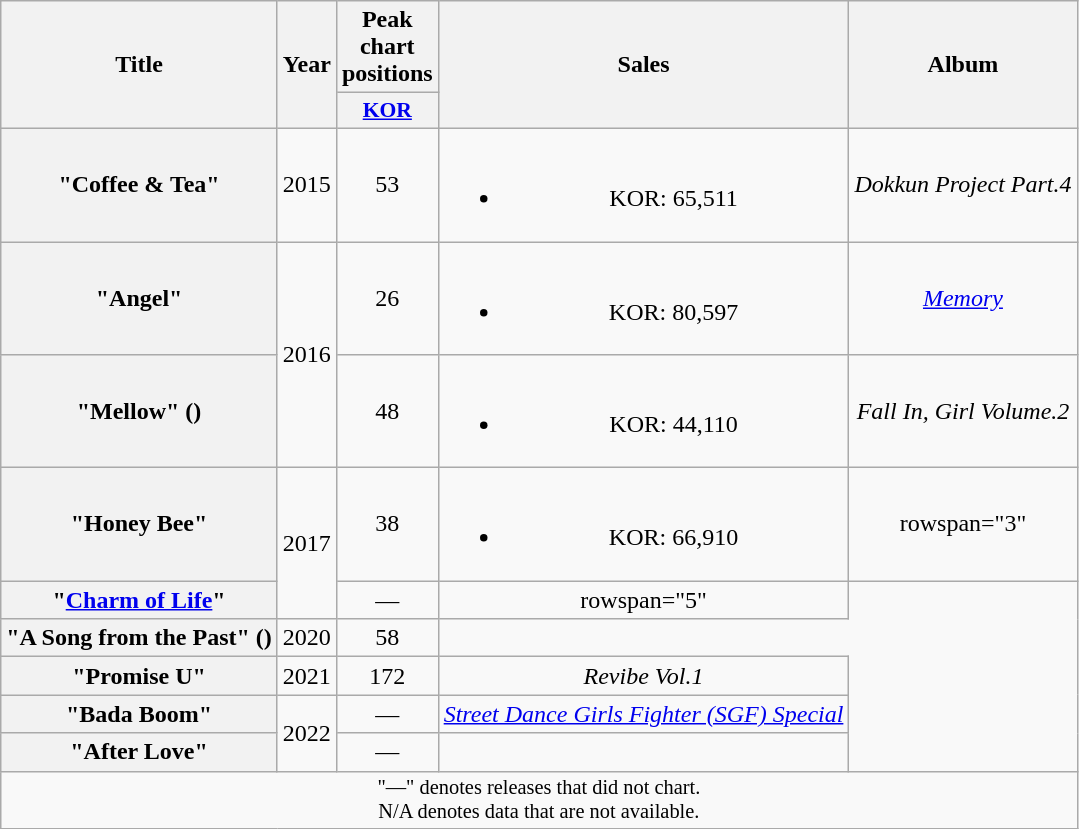<table class="wikitable plainrowheaders" style="text-align:center">
<tr>
<th scope="col" rowspan="2">Title</th>
<th scope="col" rowspan="2">Year</th>
<th scope="col">Peak chart<br>positions</th>
<th scope="col" rowspan="2">Sales</th>
<th scope="col" rowspan="2">Album</th>
</tr>
<tr>
<th scope="col" style="font-size:90%; width:2.5em"><a href='#'>KOR</a><br></th>
</tr>
<tr>
<th scope="row">"Coffee & Tea" <br></th>
<td>2015</td>
<td>53</td>
<td><br><ul><li>KOR: 65,511</li></ul></td>
<td><em>Dokkun Project Part.4</em></td>
</tr>
<tr>
<th scope="row">"Angel" <br></th>
<td rowspan="2">2016</td>
<td>26</td>
<td><br><ul><li>KOR: 80,597</li></ul></td>
<td><em><a href='#'>Memory</a></em></td>
</tr>
<tr>
<th scope="row">"Mellow" () <br></th>
<td>48</td>
<td><br><ul><li>KOR: 44,110</li></ul></td>
<td><em>Fall In, Girl Volume.2</em></td>
</tr>
<tr>
<th scope="row">"Honey Bee" <br></th>
<td rowspan="2">2017</td>
<td>38</td>
<td><br><ul><li>KOR: 66,910</li></ul></td>
<td>rowspan="3" </td>
</tr>
<tr>
<th scope="row">"<a href='#'>Charm of Life</a>" <br></th>
<td>—</td>
<td>rowspan="5" </td>
</tr>
<tr>
<th scope="row">"A Song from the Past" ()<br></th>
<td>2020</td>
<td>58</td>
</tr>
<tr>
<th scope="row">"Promise U" </th>
<td>2021</td>
<td>172</td>
<td><em>Revibe Vol.1</em></td>
</tr>
<tr>
<th scope="row">"Bada Boom" <br></th>
<td rowspan="2">2022</td>
<td>—</td>
<td><em><a href='#'>Street Dance Girls Fighter (SGF) Special</a></em></td>
</tr>
<tr>
<th scope="row">"After Love" <br></th>
<td>—</td>
<td></td>
</tr>
<tr>
<td colspan="5" style="font-size:85%">"—" denotes releases that did not chart.<br>N/A denotes data that are not available.</td>
</tr>
</table>
